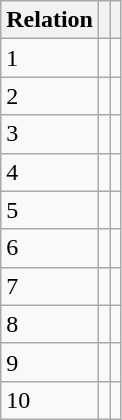<table class="wikitable">
<tr>
<th>Relation</th>
<th></th>
<th></th>
</tr>
<tr>
<td>1</td>
<td></td>
<td></td>
</tr>
<tr>
<td>2</td>
<td></td>
<td></td>
</tr>
<tr>
<td>3</td>
<td></td>
<td></td>
</tr>
<tr>
<td>4</td>
<td></td>
<td></td>
</tr>
<tr>
<td>5</td>
<td></td>
<td></td>
</tr>
<tr>
<td>6</td>
<td></td>
<td></td>
</tr>
<tr>
<td>7</td>
<td></td>
<td></td>
</tr>
<tr>
<td>8</td>
<td></td>
<td></td>
</tr>
<tr>
<td>9</td>
<td></td>
<td></td>
</tr>
<tr>
<td>10</td>
<td></td>
<td></td>
</tr>
</table>
